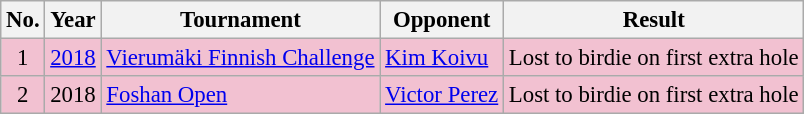<table class="wikitable" style="font-size:95%;">
<tr>
<th>No.</th>
<th>Year</th>
<th>Tournament</th>
<th>Opponent</th>
<th>Result</th>
</tr>
<tr style="background:#F2C1D1;">
<td align=center>1</td>
<td><a href='#'>2018</a></td>
<td><a href='#'>Vierumäki Finnish Challenge</a></td>
<td> <a href='#'>Kim Koivu</a></td>
<td>Lost to birdie on first extra hole</td>
</tr>
<tr style="background:#F2C1D1;">
<td align=center>2</td>
<td>2018</td>
<td><a href='#'>Foshan Open</a></td>
<td> <a href='#'>Victor Perez</a></td>
<td>Lost to birdie on first extra hole</td>
</tr>
</table>
